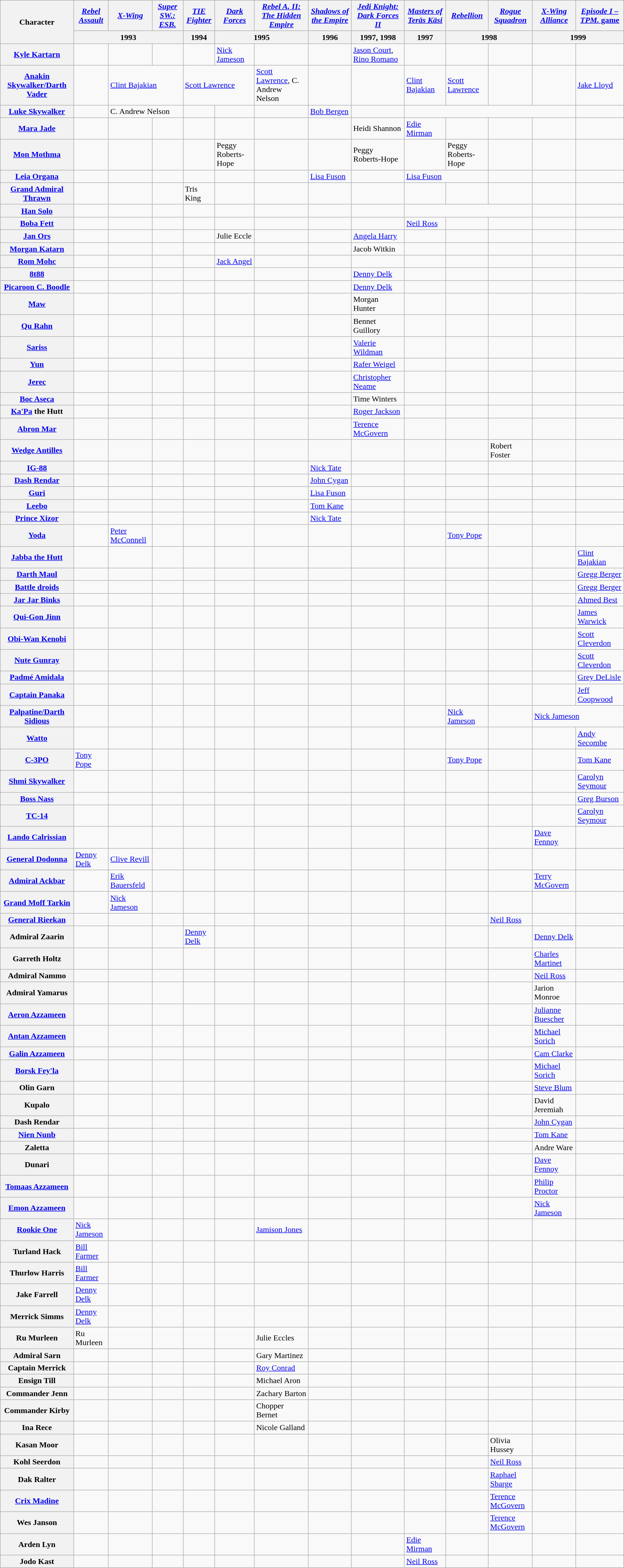<table class="wikitable">
<tr>
<th rowspan="2">Character</th>
<th><a href='#'><em>Rebel Assault</em></a></th>
<th><a href='#'><em>X-Wing</em></a></th>
<th><a href='#'><em>Super SW.: ESB.</em></a></th>
<th><a href='#'><em>TIE Fighter</em></a></th>
<th><em><a href='#'>Dark Forces</a></em></th>
<th><a href='#'><em>Rebel A. II: The Hidden Empire</em></a></th>
<th><a href='#'><em>Shadows of the Empire</em></a></th>
<th><em><a href='#'>Jedi Knight: Dark Forces II</a></em></th>
<th><em><a href='#'>Masters of Teräs Käsi</a></em></th>
<th><em><a href='#'>Rebellion</a></em></th>
<th><a href='#'><em>Rogue Squadron</em></a></th>
<th><a href='#'><em>X-Wing Alliance</em></a></th>
<th><a href='#'><em>Episode I – TPM.</em> game</a></th>
</tr>
<tr>
<th colspan="3">1993</th>
<th>1994</th>
<th colspan="2">1995</th>
<th>1996</th>
<th>1997, 1998<em></em></th>
<th>1997</th>
<th colspan="2">1998</th>
<th colspan="2">1999</th>
</tr>
<tr>
<th scope="row"><a href='#'>Kyle Kartarn</a></th>
<td></td>
<td></td>
<td></td>
<td></td>
<td><a href='#'>Nick Jameson</a></td>
<td></td>
<td></td>
<td><a href='#'>Jason Court</a>, <a href='#'>Rino Romano</a><em></em></td>
<td></td>
<td></td>
<td></td>
<td></td>
<td></td>
</tr>
<tr>
<th><a href='#'>Anakin Skywalker/Darth Vader</a></th>
<td></td>
<td colspan="2"><a href='#'>Clint Bajakian</a></td>
<td colspan="2"><a href='#'>Scott Lawrence</a></td>
<td><a href='#'>Scott Lawrence</a>, C. Andrew Nelson</td>
<td></td>
<td></td>
<td><a href='#'>Clint Bajakian</a></td>
<td><a href='#'>Scott Lawrence</a></td>
<td></td>
<td></td>
<td><a href='#'>Jake Lloyd</a></td>
</tr>
<tr>
<th><a href='#'>Luke Skywalker</a></th>
<td></td>
<td colspan="2">C. Andrew Nelson</td>
<td></td>
<td></td>
<td></td>
<td><a href='#'>Bob Bergen</a></td>
<td></td>
<td colspan="4"></td>
<td></td>
</tr>
<tr>
<th><a href='#'>Mara Jade</a></th>
<td></td>
<td></td>
<td></td>
<td></td>
<td></td>
<td></td>
<td></td>
<td>Heidi Shannon<em></em></td>
<td><a href='#'>Edie Mirman</a></td>
<td></td>
<td></td>
<td></td>
<td></td>
</tr>
<tr>
<th><a href='#'>Mon Mothma</a></th>
<td></td>
<td></td>
<td></td>
<td></td>
<td>Peggy Roberts-Hope</td>
<td></td>
<td></td>
<td>Peggy Roberts-Hope<em></em></td>
<td></td>
<td>Peggy Roberts-Hope</td>
<td></td>
<td></td>
<td></td>
</tr>
<tr>
<th><a href='#'>Leia Organa</a></th>
<td></td>
<td></td>
<td></td>
<td></td>
<td></td>
<td></td>
<td><a href='#'>Lisa Fuson</a></td>
<td></td>
<td colspan="2"><a href='#'>Lisa Fuson</a></td>
<td></td>
<td></td>
<td></td>
</tr>
<tr>
<th><a href='#'>Grand Admiral Thrawn</a></th>
<td></td>
<td></td>
<td></td>
<td>Tris King</td>
<td></td>
<td></td>
<td></td>
<td></td>
<td></td>
<td></td>
<td></td>
<td></td>
<td></td>
</tr>
<tr>
<th><a href='#'>Han Solo</a></th>
<td></td>
<td></td>
<td></td>
<td></td>
<td></td>
<td></td>
<td></td>
<td></td>
<td colspan="3"></td>
<td></td>
<td></td>
</tr>
<tr>
<th><a href='#'>Boba Fett</a></th>
<td></td>
<td></td>
<td></td>
<td></td>
<td></td>
<td></td>
<td></td>
<td></td>
<td><a href='#'>Neil Ross</a></td>
<td></td>
<td></td>
<td></td>
<td></td>
</tr>
<tr>
<th><a href='#'>Jan Ors</a></th>
<td></td>
<td></td>
<td></td>
<td></td>
<td>Julie Eccle</td>
<td></td>
<td></td>
<td><a href='#'>Angela Harry</a></td>
<td></td>
<td></td>
<td></td>
<td></td>
<td></td>
</tr>
<tr>
<th><a href='#'>Morgan Katarn</a></th>
<td></td>
<td></td>
<td></td>
<td></td>
<td></td>
<td></td>
<td></td>
<td>Jacob Witkin</td>
<td></td>
<td></td>
<td></td>
<td></td>
<td></td>
</tr>
<tr>
<th><a href='#'>Rom Mohc</a></th>
<td></td>
<td></td>
<td></td>
<td></td>
<td><a href='#'>Jack Angel</a></td>
<td></td>
<td></td>
<td></td>
<td></td>
<td></td>
<td></td>
<td></td>
<td></td>
</tr>
<tr>
<th><a href='#'>8t88</a></th>
<td></td>
<td></td>
<td></td>
<td></td>
<td></td>
<td></td>
<td></td>
<td><a href='#'>Denny Delk</a></td>
<td></td>
<td></td>
<td></td>
<td></td>
<td></td>
</tr>
<tr>
<th><a href='#'>Picaroon C. Boodle</a></th>
<td></td>
<td></td>
<td></td>
<td></td>
<td></td>
<td></td>
<td></td>
<td><a href='#'>Denny Delk</a></td>
<td></td>
<td></td>
<td></td>
<td></td>
<td></td>
</tr>
<tr>
<th><a href='#'>Maw</a></th>
<td></td>
<td></td>
<td></td>
<td></td>
<td></td>
<td></td>
<td></td>
<td>Morgan Hunter</td>
<td></td>
<td></td>
<td></td>
<td></td>
<td></td>
</tr>
<tr>
<th><a href='#'>Qu Rahn</a></th>
<td></td>
<td></td>
<td></td>
<td></td>
<td></td>
<td></td>
<td></td>
<td>Bennet Guillory</td>
<td></td>
<td></td>
<td></td>
<td></td>
<td></td>
</tr>
<tr>
<th><a href='#'>Sariss</a></th>
<td></td>
<td></td>
<td></td>
<td></td>
<td></td>
<td></td>
<td></td>
<td><a href='#'>Valerie Wildman</a></td>
<td></td>
<td></td>
<td></td>
<td></td>
<td></td>
</tr>
<tr>
<th><a href='#'>Yun</a></th>
<td></td>
<td></td>
<td></td>
<td></td>
<td></td>
<td></td>
<td></td>
<td><a href='#'>Rafer Weigel</a></td>
<td></td>
<td></td>
<td></td>
<td></td>
<td></td>
</tr>
<tr>
<th><a href='#'>Jerec</a></th>
<td></td>
<td></td>
<td></td>
<td></td>
<td></td>
<td></td>
<td></td>
<td><a href='#'>Christopher Neame</a></td>
<td></td>
<td></td>
<td></td>
<td></td>
<td></td>
</tr>
<tr>
<th><a href='#'>Boc Aseca</a></th>
<td></td>
<td></td>
<td></td>
<td></td>
<td></td>
<td></td>
<td></td>
<td>Time Winters</td>
<td></td>
<td></td>
<td></td>
<td></td>
<td></td>
</tr>
<tr>
<th><a href='#'>Ka'Pa</a> the Hutt</th>
<td></td>
<td></td>
<td></td>
<td></td>
<td></td>
<td></td>
<td></td>
<td><a href='#'>Roger Jackson</a><em></em></td>
<td></td>
<td></td>
<td></td>
<td></td>
<td></td>
</tr>
<tr>
<th><a href='#'>Abron Mar</a></th>
<td></td>
<td></td>
<td></td>
<td></td>
<td></td>
<td></td>
<td></td>
<td><a href='#'>Terence McGovern</a><em></em></td>
<td></td>
<td></td>
<td></td>
<td></td>
<td></td>
</tr>
<tr>
<th><a href='#'>Wedge Antilles</a></th>
<td></td>
<td></td>
<td></td>
<td></td>
<td></td>
<td></td>
<td></td>
<td></td>
<td></td>
<td></td>
<td>Robert Foster</td>
<td></td>
<td></td>
</tr>
<tr>
<th><a href='#'>IG-88</a></th>
<td></td>
<td></td>
<td></td>
<td></td>
<td></td>
<td></td>
<td><a href='#'>Nick Tate</a></td>
<td></td>
<td></td>
<td></td>
<td></td>
<td></td>
<td></td>
</tr>
<tr>
<th><a href='#'>Dash Rendar</a></th>
<td></td>
<td></td>
<td></td>
<td></td>
<td></td>
<td></td>
<td><a href='#'>John Cygan</a></td>
<td></td>
<td></td>
<td></td>
<td></td>
<td></td>
<td></td>
</tr>
<tr>
<th><a href='#'>Guri</a></th>
<td></td>
<td></td>
<td></td>
<td></td>
<td></td>
<td></td>
<td><a href='#'>Lisa Fuson</a></td>
<td></td>
<td></td>
<td></td>
<td></td>
<td></td>
<td></td>
</tr>
<tr>
<th><a href='#'>Leebo</a></th>
<td></td>
<td></td>
<td></td>
<td></td>
<td></td>
<td></td>
<td><a href='#'>Tom Kane</a></td>
<td></td>
<td></td>
<td></td>
<td></td>
<td></td>
<td></td>
</tr>
<tr>
<th><a href='#'>Prince Xizor</a></th>
<td></td>
<td></td>
<td></td>
<td></td>
<td></td>
<td></td>
<td><a href='#'>Nick Tate</a></td>
<td></td>
<td></td>
<td></td>
<td></td>
<td></td>
<td></td>
</tr>
<tr>
<th><a href='#'>Yoda</a></th>
<td></td>
<td><a href='#'>Peter McConnell</a></td>
<td></td>
<td></td>
<td></td>
<td></td>
<td></td>
<td></td>
<td></td>
<td><a href='#'>Tony Pope</a></td>
<td></td>
<td></td>
<td></td>
</tr>
<tr>
<th><a href='#'>Jabba the Hutt</a></th>
<td></td>
<td></td>
<td></td>
<td></td>
<td></td>
<td></td>
<td></td>
<td></td>
<td></td>
<td></td>
<td></td>
<td></td>
<td><a href='#'>Clint Bajakian</a></td>
</tr>
<tr>
<th><a href='#'>Darth Maul</a></th>
<td></td>
<td></td>
<td></td>
<td></td>
<td></td>
<td></td>
<td></td>
<td></td>
<td></td>
<td></td>
<td></td>
<td></td>
<td><a href='#'>Gregg Berger</a></td>
</tr>
<tr>
<th><a href='#'>Battle droids</a></th>
<td></td>
<td></td>
<td></td>
<td></td>
<td></td>
<td></td>
<td></td>
<td></td>
<td></td>
<td></td>
<td></td>
<td></td>
<td><a href='#'>Gregg Berger</a></td>
</tr>
<tr>
<th><a href='#'>Jar Jar Binks</a></th>
<td></td>
<td></td>
<td></td>
<td></td>
<td></td>
<td></td>
<td></td>
<td></td>
<td></td>
<td></td>
<td></td>
<td></td>
<td><a href='#'>Ahmed Best</a></td>
</tr>
<tr>
<th><a href='#'>Qui-Gon Jinn</a></th>
<td></td>
<td></td>
<td></td>
<td></td>
<td></td>
<td></td>
<td></td>
<td></td>
<td></td>
<td></td>
<td></td>
<td></td>
<td><a href='#'>James Warwick</a></td>
</tr>
<tr>
<th><a href='#'>Obi-Wan Kenobi</a></th>
<td></td>
<td></td>
<td></td>
<td></td>
<td></td>
<td></td>
<td></td>
<td></td>
<td></td>
<td></td>
<td></td>
<td></td>
<td><a href='#'>Scott Cleverdon</a></td>
</tr>
<tr>
<th><a href='#'>Nute Gunray</a></th>
<td></td>
<td></td>
<td></td>
<td></td>
<td></td>
<td></td>
<td></td>
<td></td>
<td></td>
<td></td>
<td></td>
<td></td>
<td><a href='#'>Scott Cleverdon</a></td>
</tr>
<tr>
<th><a href='#'>Padmé Amidala</a></th>
<td></td>
<td></td>
<td></td>
<td></td>
<td></td>
<td></td>
<td></td>
<td></td>
<td></td>
<td></td>
<td></td>
<td></td>
<td><a href='#'>Grey DeLisle</a></td>
</tr>
<tr>
<th><a href='#'>Captain Panaka</a></th>
<td></td>
<td></td>
<td></td>
<td></td>
<td></td>
<td></td>
<td></td>
<td></td>
<td></td>
<td></td>
<td></td>
<td></td>
<td><a href='#'>Jeff Coopwood</a></td>
</tr>
<tr>
<th><a href='#'>Palpatine/Darth Sidious</a></th>
<td></td>
<td></td>
<td></td>
<td></td>
<td></td>
<td></td>
<td></td>
<td></td>
<td></td>
<td><a href='#'>Nick Jameson</a></td>
<td></td>
<td colspan="2"><a href='#'>Nick Jameson</a></td>
</tr>
<tr>
<th><a href='#'>Watto</a></th>
<td></td>
<td></td>
<td></td>
<td></td>
<td></td>
<td></td>
<td></td>
<td></td>
<td></td>
<td></td>
<td></td>
<td></td>
<td><a href='#'>Andy Secombe</a></td>
</tr>
<tr>
<th><a href='#'>C-3PO</a></th>
<td><a href='#'>Tony Pope</a></td>
<td></td>
<td></td>
<td></td>
<td></td>
<td></td>
<td></td>
<td></td>
<td></td>
<td><a href='#'>Tony Pope</a></td>
<td></td>
<td></td>
<td><a href='#'>Tom Kane</a></td>
</tr>
<tr>
<th><a href='#'>Shmi Skywalker</a></th>
<td></td>
<td></td>
<td></td>
<td></td>
<td></td>
<td></td>
<td></td>
<td></td>
<td></td>
<td></td>
<td></td>
<td></td>
<td><a href='#'>Carolyn Seymour</a></td>
</tr>
<tr>
<th><a href='#'>Boss Nass</a></th>
<td></td>
<td></td>
<td></td>
<td></td>
<td></td>
<td></td>
<td></td>
<td></td>
<td></td>
<td></td>
<td></td>
<td></td>
<td><a href='#'>Greg Burson</a></td>
</tr>
<tr>
<th><a href='#'>TC-14</a></th>
<td></td>
<td></td>
<td></td>
<td></td>
<td></td>
<td></td>
<td></td>
<td></td>
<td></td>
<td></td>
<td></td>
<td></td>
<td><a href='#'>Carolyn Seymour</a></td>
</tr>
<tr>
<th><a href='#'>Lando Calrissian</a></th>
<td></td>
<td></td>
<td></td>
<td></td>
<td></td>
<td></td>
<td></td>
<td></td>
<td></td>
<td></td>
<td></td>
<td><a href='#'>Dave Fennoy</a></td>
<td></td>
</tr>
<tr>
<th><a href='#'>General Dodonna</a></th>
<td><a href='#'>Denny Delk</a></td>
<td><a href='#'>Clive Revill</a></td>
<td></td>
<td></td>
<td></td>
<td></td>
<td></td>
<td></td>
<td></td>
<td></td>
<td></td>
<td></td>
<td></td>
</tr>
<tr>
<th><a href='#'>Admiral Ackbar</a></th>
<td></td>
<td><a href='#'>Erik Bauersfeld</a></td>
<td></td>
<td></td>
<td></td>
<td></td>
<td></td>
<td></td>
<td></td>
<td></td>
<td></td>
<td><a href='#'>Terry McGovern</a></td>
<td></td>
</tr>
<tr>
<th><a href='#'>Grand Moff Tarkin</a></th>
<td></td>
<td><a href='#'>Nick Jameson</a></td>
<td></td>
<td></td>
<td></td>
<td></td>
<td></td>
<td></td>
<td></td>
<td></td>
<td></td>
<td></td>
<td></td>
</tr>
<tr>
<th><a href='#'>General Rieekan</a></th>
<td></td>
<td></td>
<td></td>
<td></td>
<td></td>
<td></td>
<td></td>
<td></td>
<td></td>
<td></td>
<td><a href='#'>Neil Ross</a></td>
<td></td>
<td></td>
</tr>
<tr>
<th>Admiral Zaarin</th>
<td></td>
<td></td>
<td></td>
<td><a href='#'>Denny Delk</a></td>
<td></td>
<td></td>
<td></td>
<td></td>
<td></td>
<td></td>
<td></td>
<td><a href='#'>Denny Delk</a></td>
<td></td>
</tr>
<tr>
<th>Garreth Holtz</th>
<td></td>
<td></td>
<td></td>
<td></td>
<td></td>
<td></td>
<td></td>
<td></td>
<td></td>
<td></td>
<td></td>
<td><a href='#'>Charles Martinet</a></td>
<td></td>
</tr>
<tr>
<th>Admiral Nammo</th>
<td></td>
<td></td>
<td></td>
<td></td>
<td></td>
<td></td>
<td></td>
<td></td>
<td></td>
<td></td>
<td></td>
<td><a href='#'>Neil Ross</a></td>
<td></td>
</tr>
<tr>
<th>Admiral Yamarus</th>
<td></td>
<td></td>
<td></td>
<td></td>
<td></td>
<td></td>
<td></td>
<td></td>
<td></td>
<td></td>
<td></td>
<td>Jarion Monroe</td>
<td></td>
</tr>
<tr>
<th><a href='#'>Aeron Azzameen</a></th>
<td></td>
<td></td>
<td></td>
<td></td>
<td></td>
<td></td>
<td></td>
<td></td>
<td></td>
<td></td>
<td></td>
<td><a href='#'>Julianne Buescher</a></td>
<td></td>
</tr>
<tr>
<th><a href='#'>Antan Azzameen</a></th>
<td></td>
<td></td>
<td></td>
<td></td>
<td></td>
<td></td>
<td></td>
<td></td>
<td></td>
<td></td>
<td></td>
<td><a href='#'>Michael Sorich</a></td>
<td></td>
</tr>
<tr>
<th><a href='#'>Galin Azzameen</a></th>
<td></td>
<td></td>
<td></td>
<td></td>
<td></td>
<td></td>
<td></td>
<td></td>
<td></td>
<td></td>
<td></td>
<td><a href='#'>Cam Clarke</a></td>
<td></td>
</tr>
<tr>
<th><a href='#'>Borsk Fey'la</a></th>
<td></td>
<td></td>
<td></td>
<td></td>
<td></td>
<td></td>
<td></td>
<td></td>
<td></td>
<td></td>
<td></td>
<td><a href='#'>Michael Sorich</a></td>
<td></td>
</tr>
<tr>
<th>Olin Garn</th>
<td></td>
<td></td>
<td></td>
<td></td>
<td></td>
<td></td>
<td></td>
<td></td>
<td></td>
<td></td>
<td></td>
<td><a href='#'>Steve Blum</a></td>
<td></td>
</tr>
<tr>
<th>Kupalo</th>
<td></td>
<td></td>
<td></td>
<td></td>
<td></td>
<td></td>
<td></td>
<td></td>
<td></td>
<td></td>
<td></td>
<td>David Jeremiah</td>
<td></td>
</tr>
<tr>
<th>Dash Rendar</th>
<td></td>
<td></td>
<td></td>
<td></td>
<td></td>
<td></td>
<td></td>
<td></td>
<td></td>
<td></td>
<td></td>
<td><a href='#'>John Cygan</a></td>
<td></td>
</tr>
<tr>
<th><a href='#'>Nien Nunb</a></th>
<td></td>
<td></td>
<td></td>
<td></td>
<td></td>
<td></td>
<td></td>
<td></td>
<td></td>
<td></td>
<td></td>
<td><a href='#'>Tom Kane</a></td>
<td></td>
</tr>
<tr>
<th>Zaletta</th>
<td></td>
<td></td>
<td></td>
<td></td>
<td></td>
<td></td>
<td></td>
<td></td>
<td></td>
<td></td>
<td></td>
<td>Andre Ware</td>
<td></td>
</tr>
<tr>
<th>Dunari</th>
<td></td>
<td></td>
<td></td>
<td></td>
<td></td>
<td></td>
<td></td>
<td></td>
<td></td>
<td></td>
<td></td>
<td><a href='#'>Dave Fennoy</a></td>
<td></td>
</tr>
<tr>
<th><a href='#'>Tomaas Azzameen</a></th>
<td></td>
<td></td>
<td></td>
<td></td>
<td></td>
<td></td>
<td></td>
<td></td>
<td></td>
<td></td>
<td></td>
<td><a href='#'>Philip Proctor</a></td>
<td></td>
</tr>
<tr>
<th><a href='#'>Emon Azzameen</a></th>
<td></td>
<td></td>
<td></td>
<td></td>
<td></td>
<td></td>
<td></td>
<td></td>
<td></td>
<td></td>
<td></td>
<td><a href='#'>Nick Jameson</a></td>
<td></td>
</tr>
<tr>
<th><a href='#'>Rookie One</a></th>
<td><a href='#'>Nick Jameson</a></td>
<td></td>
<td></td>
<td></td>
<td></td>
<td><a href='#'>Jamison Jones</a></td>
<td></td>
<td></td>
<td></td>
<td></td>
<td></td>
<td></td>
<td></td>
</tr>
<tr>
<th>Turland Hack</th>
<td><a href='#'>Bill Farmer</a></td>
<td></td>
<td></td>
<td></td>
<td></td>
<td></td>
<td></td>
<td></td>
<td></td>
<td></td>
<td></td>
<td></td>
<td></td>
</tr>
<tr>
<th>Thurlow Harris</th>
<td><a href='#'>Bill Farmer</a></td>
<td></td>
<td></td>
<td></td>
<td></td>
<td></td>
<td></td>
<td></td>
<td></td>
<td></td>
<td></td>
<td></td>
<td></td>
</tr>
<tr>
<th>Jake Farrell</th>
<td><a href='#'>Denny Delk</a></td>
<td></td>
<td></td>
<td></td>
<td></td>
<td></td>
<td></td>
<td></td>
<td></td>
<td></td>
<td></td>
<td></td>
<td></td>
</tr>
<tr>
<th>Merrick Simms</th>
<td><a href='#'>Denny Delk</a></td>
<td></td>
<td></td>
<td></td>
<td></td>
<td></td>
<td></td>
<td></td>
<td></td>
<td></td>
<td></td>
<td></td>
<td></td>
</tr>
<tr>
<th>Ru Murleen</th>
<td>Ru Murleen</td>
<td></td>
<td></td>
<td></td>
<td></td>
<td>Julie Eccles</td>
<td></td>
<td></td>
<td></td>
<td></td>
<td></td>
<td></td>
<td></td>
</tr>
<tr>
<th>Admiral Sarn</th>
<td></td>
<td></td>
<td></td>
<td></td>
<td></td>
<td>Gary Martinez</td>
<td></td>
<td></td>
<td></td>
<td></td>
<td></td>
<td></td>
<td></td>
</tr>
<tr>
<th>Captain Merrick</th>
<td></td>
<td></td>
<td></td>
<td></td>
<td></td>
<td><a href='#'>Roy Conrad</a></td>
<td></td>
<td></td>
<td></td>
<td></td>
<td></td>
<td></td>
<td></td>
</tr>
<tr>
<th>Ensign Till</th>
<td></td>
<td></td>
<td></td>
<td></td>
<td></td>
<td>Michael Aron</td>
<td></td>
<td></td>
<td></td>
<td></td>
<td></td>
<td></td>
<td></td>
</tr>
<tr>
<th>Commander Jenn</th>
<td></td>
<td></td>
<td></td>
<td></td>
<td></td>
<td>Zachary Barton</td>
<td></td>
<td></td>
<td></td>
<td></td>
<td></td>
<td></td>
<td></td>
</tr>
<tr>
<th>Commander Kirby</th>
<td></td>
<td></td>
<td></td>
<td></td>
<td></td>
<td>Chopper Bernet</td>
<td></td>
<td></td>
<td></td>
<td></td>
<td></td>
<td></td>
<td></td>
</tr>
<tr>
<th>Ina Rece</th>
<td></td>
<td></td>
<td></td>
<td></td>
<td></td>
<td>Nicole Galland</td>
<td></td>
<td></td>
<td></td>
<td></td>
<td></td>
<td></td>
<td></td>
</tr>
<tr>
<th>Kasan Moor</th>
<td></td>
<td></td>
<td></td>
<td></td>
<td></td>
<td></td>
<td></td>
<td></td>
<td></td>
<td></td>
<td>Olivia Hussey</td>
<td></td>
<td></td>
</tr>
<tr>
<th>Kohl Seerdon</th>
<td></td>
<td></td>
<td></td>
<td></td>
<td></td>
<td></td>
<td></td>
<td></td>
<td></td>
<td></td>
<td><a href='#'>Neil Ross</a></td>
<td></td>
<td></td>
</tr>
<tr>
<th>Dak Ralter</th>
<td></td>
<td></td>
<td></td>
<td></td>
<td></td>
<td></td>
<td></td>
<td></td>
<td></td>
<td></td>
<td><a href='#'>Raphael Sbarge</a></td>
<td></td>
<td></td>
</tr>
<tr>
<th><a href='#'>Crix Madine</a></th>
<td></td>
<td></td>
<td></td>
<td></td>
<td></td>
<td></td>
<td></td>
<td></td>
<td></td>
<td></td>
<td><a href='#'>Terence McGovern</a></td>
<td></td>
<td></td>
</tr>
<tr>
<th>Wes Janson</th>
<td></td>
<td></td>
<td></td>
<td></td>
<td></td>
<td></td>
<td></td>
<td></td>
<td></td>
<td></td>
<td><a href='#'>Terence McGovern</a></td>
<td></td>
<td></td>
</tr>
<tr>
<th>Arden Lyn</th>
<td></td>
<td></td>
<td></td>
<td></td>
<td></td>
<td></td>
<td></td>
<td></td>
<td><a href='#'>Edie Mirman</a></td>
<td></td>
<td></td>
<td></td>
<td></td>
</tr>
<tr>
<th>Jodo Kast</th>
<td></td>
<td></td>
<td></td>
<td></td>
<td></td>
<td></td>
<td></td>
<td></td>
<td><a href='#'>Neil Ross</a></td>
<td></td>
<td></td>
<td></td>
<td></td>
</tr>
</table>
